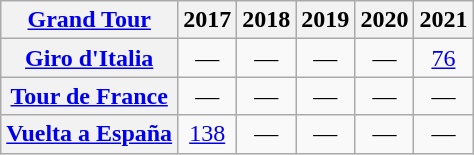<table class="wikitable plainrowheaders">
<tr>
<th scope="col"><a href='#'>Grand Tour</a></th>
<th scope="col">2017</th>
<th scope="col">2018</th>
<th scope="col">2019</th>
<th scope="col">2020</th>
<th scope="col">2021</th>
</tr>
<tr style="text-align:center;">
<th scope="row"> <a href='#'>Giro d'Italia</a></th>
<td>—</td>
<td>—</td>
<td>—</td>
<td>—</td>
<td><a href='#'>76</a></td>
</tr>
<tr style="text-align:center;">
<th scope="row"> <a href='#'>Tour de France</a></th>
<td>—</td>
<td>—</td>
<td>—</td>
<td>—</td>
<td>—</td>
</tr>
<tr style="text-align:center;">
<th scope="row"> <a href='#'>Vuelta a España</a></th>
<td><a href='#'>138</a></td>
<td>—</td>
<td>—</td>
<td>—</td>
<td>—</td>
</tr>
</table>
